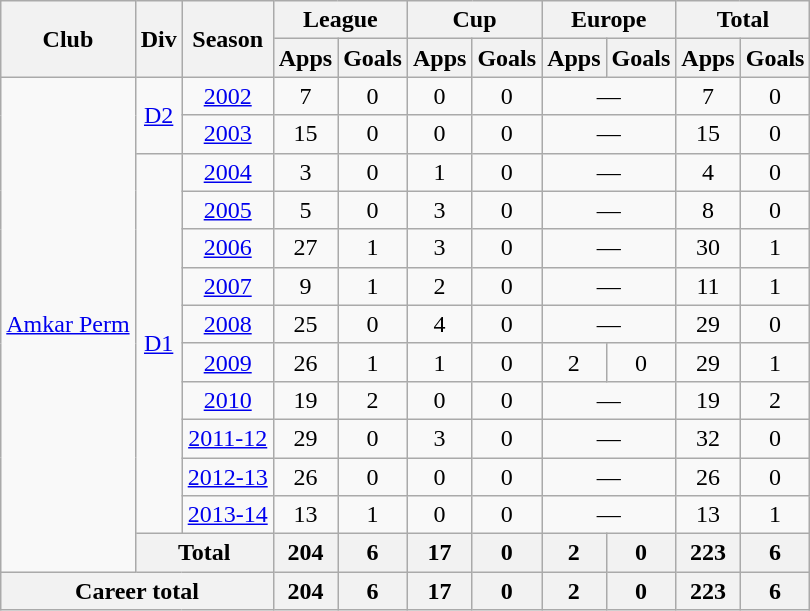<table class="wikitable" style="text-align: center;">
<tr>
<th rowspan="2">Club</th>
<th rowspan="2">Div</th>
<th rowspan="2">Season</th>
<th colspan="2">League</th>
<th colspan="2">Cup</th>
<th colspan="2">Europe</th>
<th colspan="2">Total</th>
</tr>
<tr>
<th>Apps</th>
<th>Goals</th>
<th>Apps</th>
<th>Goals</th>
<th>Apps</th>
<th>Goals</th>
<th>Apps</th>
<th>Goals</th>
</tr>
<tr>
<td rowspan="13" valign="center"> <a href='#'>Amkar Perm</a></td>
<td rowspan="2"><a href='#'>D2</a></td>
<td><a href='#'>2002</a></td>
<td>7</td>
<td>0</td>
<td>0</td>
<td>0</td>
<td colspan="2">—</td>
<td>7</td>
<td>0</td>
</tr>
<tr>
<td><a href='#'>2003</a></td>
<td>15</td>
<td>0</td>
<td>0</td>
<td>0</td>
<td colspan="2">—</td>
<td>15</td>
<td>0</td>
</tr>
<tr>
<td rowspan="10"><a href='#'>D1</a></td>
<td><a href='#'>2004</a></td>
<td>3</td>
<td>0</td>
<td>1</td>
<td>0</td>
<td colspan="2">—</td>
<td>4</td>
<td>0</td>
</tr>
<tr>
<td><a href='#'>2005</a></td>
<td>5</td>
<td>0</td>
<td>3</td>
<td>0</td>
<td colspan="2">—</td>
<td>8</td>
<td>0</td>
</tr>
<tr>
<td><a href='#'>2006</a></td>
<td>27</td>
<td>1</td>
<td>3</td>
<td>0</td>
<td colspan="2">—</td>
<td>30</td>
<td>1</td>
</tr>
<tr>
<td><a href='#'>2007</a></td>
<td>9</td>
<td>1</td>
<td>2</td>
<td>0</td>
<td colspan="2">—</td>
<td>11</td>
<td>1</td>
</tr>
<tr>
<td><a href='#'>2008</a></td>
<td>25</td>
<td>0</td>
<td>4</td>
<td>0</td>
<td colspan="2">—</td>
<td>29</td>
<td>0</td>
</tr>
<tr>
<td><a href='#'>2009</a></td>
<td>26</td>
<td>1</td>
<td>1</td>
<td>0</td>
<td>2</td>
<td>0</td>
<td>29</td>
<td>1</td>
</tr>
<tr>
<td><a href='#'>2010</a></td>
<td>19</td>
<td>2</td>
<td>0</td>
<td>0</td>
<td colspan="2">—</td>
<td>19</td>
<td>2</td>
</tr>
<tr>
<td><a href='#'>2011-12</a></td>
<td>29</td>
<td>0</td>
<td>3</td>
<td>0</td>
<td colspan="2">—</td>
<td>32</td>
<td>0</td>
</tr>
<tr>
<td><a href='#'>2012-13</a></td>
<td>26</td>
<td>0</td>
<td>0</td>
<td>0</td>
<td colspan="2">—</td>
<td>26</td>
<td>0</td>
</tr>
<tr>
<td><a href='#'>2013-14</a></td>
<td>13</td>
<td>1</td>
<td>0</td>
<td>0</td>
<td colspan="2">—</td>
<td>13</td>
<td>1</td>
</tr>
<tr>
<th colspan="2">Total</th>
<th>204</th>
<th>6</th>
<th>17</th>
<th>0</th>
<th>2</th>
<th>0</th>
<th>223</th>
<th>6</th>
</tr>
<tr>
<th colspan="3">Career total</th>
<th>204</th>
<th>6</th>
<th>17</th>
<th>0</th>
<th>2</th>
<th>0</th>
<th>223</th>
<th>6</th>
</tr>
</table>
